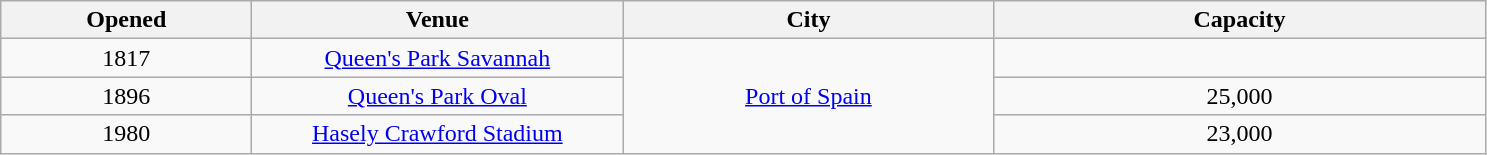<table class="sortable wikitable" style="text-align:center;">
<tr>
<th scope="col" style="width:10em;">Opened</th>
<th scope="col" style="width:15em;">Venue</th>
<th scope="col" style="width:15em;">City</th>
<th scope="col" style="width:20em;">Capacity</th>
</tr>
<tr>
<td>1817</td>
<td><a href='#'>Queen's Park Savannah</a></td>
<td rowspan="3"><a href='#'>Port of Spain</a></td>
<td></td>
</tr>
<tr>
<td>1896</td>
<td><a href='#'>Queen's Park Oval</a></td>
<td>25,000</td>
</tr>
<tr>
<td>1980</td>
<td><a href='#'>Hasely Crawford Stadium</a></td>
<td>23,000</td>
</tr>
</table>
